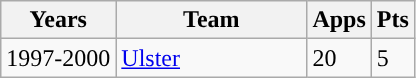<table class="wikitable" style="text-align:left;">
<tr>
<th>Years</th>
<th width=120px>Team</th>
<th>Apps</th>
<th>Pts</th>
</tr>
<tr>
<td>1997-2000</td>
<td><a href='#'>Ulster</a></td>
<td>20</td>
<td>5</td>
</tr>
</table>
